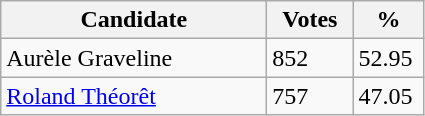<table class="wikitable">
<tr>
<th style="width: 170px">Candidate</th>
<th style="width: 50px">Votes</th>
<th style="width: 40px">%</th>
</tr>
<tr>
<td>Aurèle Graveline</td>
<td>852</td>
<td>52.95</td>
</tr>
<tr>
<td><a href='#'>Roland Théorêt</a></td>
<td>757</td>
<td>47.05</td>
</tr>
</table>
